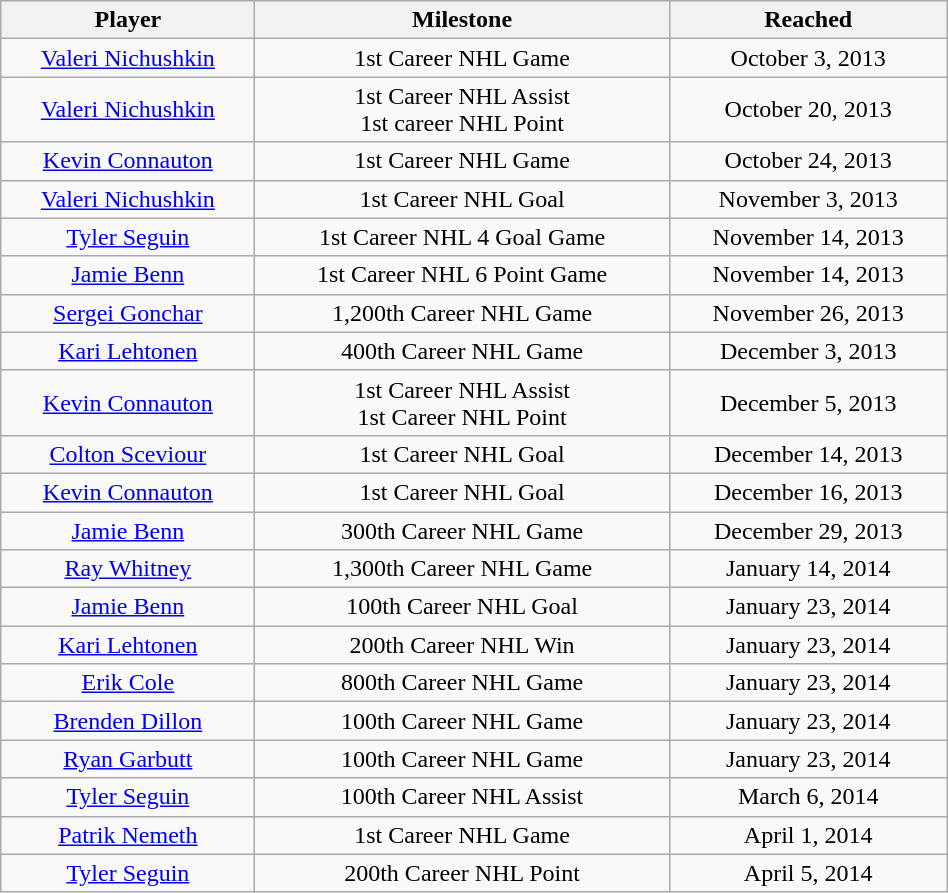<table class="wikitable" width="50%" style="text-align:center">
<tr>
<th>Player</th>
<th>Milestone</th>
<th>Reached</th>
</tr>
<tr>
<td><a href='#'>Valeri Nichushkin</a></td>
<td>1st Career NHL Game</td>
<td>October 3, 2013</td>
</tr>
<tr>
<td><a href='#'>Valeri Nichushkin</a></td>
<td>1st Career NHL Assist<br>1st career NHL Point</td>
<td>October 20, 2013</td>
</tr>
<tr>
<td><a href='#'>Kevin Connauton</a></td>
<td>1st Career NHL Game</td>
<td>October 24, 2013</td>
</tr>
<tr>
<td><a href='#'>Valeri Nichushkin</a></td>
<td>1st Career NHL Goal</td>
<td>November 3, 2013</td>
</tr>
<tr>
<td><a href='#'>Tyler Seguin</a></td>
<td>1st Career NHL 4 Goal Game</td>
<td>November 14, 2013</td>
</tr>
<tr>
<td><a href='#'>Jamie Benn</a></td>
<td>1st Career NHL 6 Point Game</td>
<td>November 14, 2013</td>
</tr>
<tr>
<td><a href='#'>Sergei Gonchar</a></td>
<td>1,200th Career NHL Game</td>
<td>November 26, 2013</td>
</tr>
<tr>
<td><a href='#'>Kari Lehtonen</a></td>
<td>400th Career NHL Game</td>
<td>December 3, 2013</td>
</tr>
<tr>
<td><a href='#'>Kevin Connauton</a></td>
<td>1st Career NHL Assist<br>1st Career NHL Point</td>
<td>December 5, 2013</td>
</tr>
<tr>
<td><a href='#'>Colton Sceviour</a></td>
<td>1st Career NHL Goal</td>
<td>December 14, 2013</td>
</tr>
<tr>
<td><a href='#'>Kevin Connauton</a></td>
<td>1st Career NHL Goal</td>
<td>December 16, 2013</td>
</tr>
<tr>
<td><a href='#'>Jamie Benn</a></td>
<td>300th Career NHL Game</td>
<td>December 29, 2013</td>
</tr>
<tr>
<td><a href='#'>Ray Whitney</a></td>
<td>1,300th Career NHL Game</td>
<td>January 14, 2014</td>
</tr>
<tr>
<td><a href='#'>Jamie Benn</a></td>
<td>100th Career NHL Goal</td>
<td>January 23, 2014</td>
</tr>
<tr>
<td><a href='#'>Kari Lehtonen</a></td>
<td>200th Career NHL Win</td>
<td>January 23, 2014</td>
</tr>
<tr>
<td><a href='#'>Erik Cole</a></td>
<td>800th Career NHL Game</td>
<td>January 23, 2014</td>
</tr>
<tr>
<td><a href='#'>Brenden Dillon</a></td>
<td>100th Career NHL Game</td>
<td>January 23, 2014</td>
</tr>
<tr>
<td><a href='#'>Ryan Garbutt</a></td>
<td>100th Career NHL Game</td>
<td>January 23, 2014</td>
</tr>
<tr>
<td><a href='#'>Tyler Seguin</a></td>
<td>100th Career NHL Assist</td>
<td>March 6, 2014</td>
</tr>
<tr>
<td><a href='#'>Patrik Nemeth</a></td>
<td>1st Career NHL Game</td>
<td>April 1, 2014</td>
</tr>
<tr>
<td><a href='#'>Tyler Seguin</a></td>
<td>200th Career NHL Point</td>
<td>April 5, 2014</td>
</tr>
</table>
